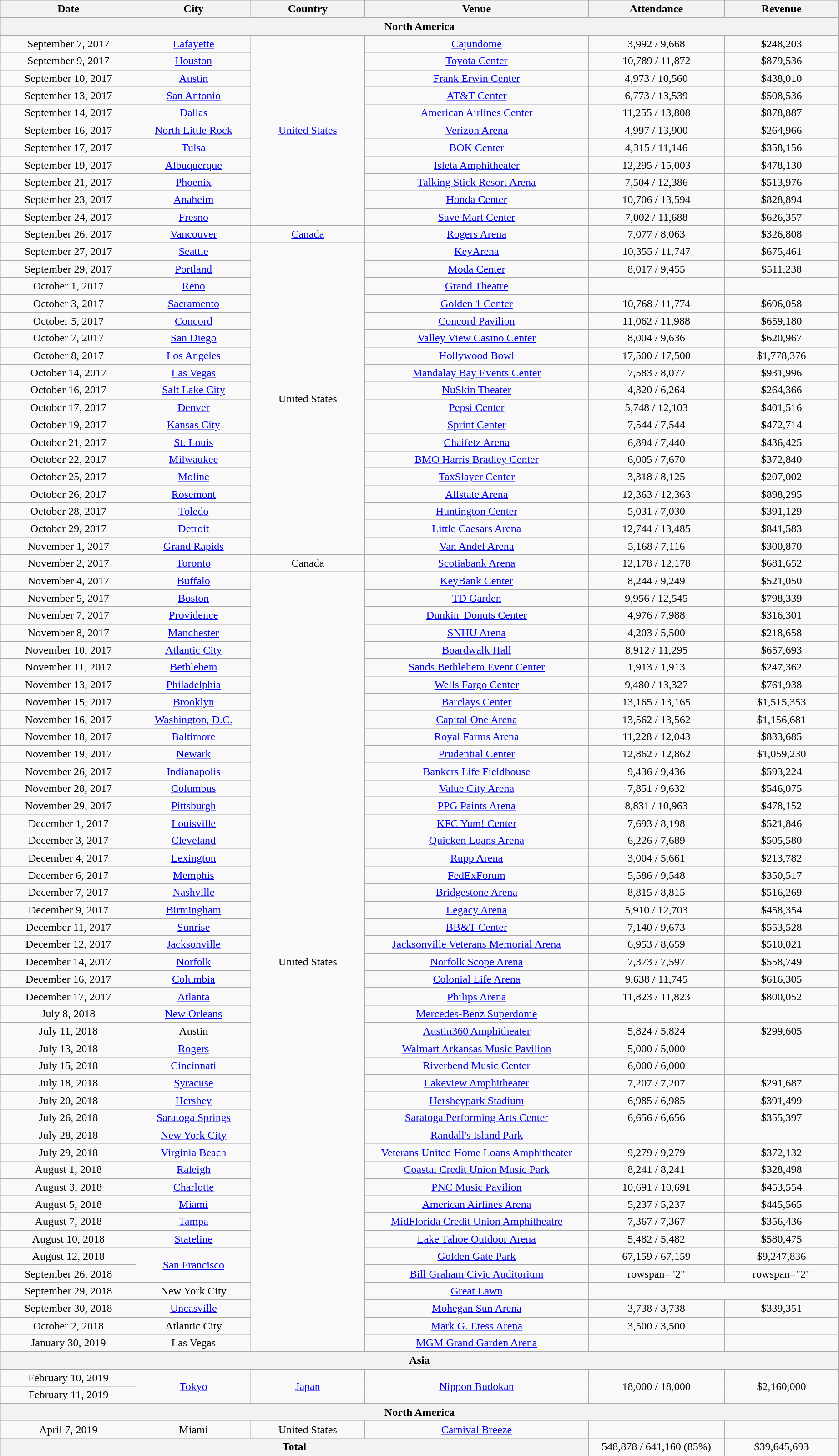<table class="wikitable plainrowheaders" style="text-align:center;">
<tr>
<th scope="col" style="width:12em;">Date</th>
<th scope="col" style="width:10em;">City</th>
<th scope="col" style="width:10em;">Country</th>
<th scope="col" style="width:20em;">Venue</th>
<th scope="col" style="width:12em;">Attendance</th>
<th scope="col" style="width:10em;">Revenue</th>
</tr>
<tr>
<th colspan=6>North America</th>
</tr>
<tr>
<td scope="row">September 7, 2017</td>
<td><a href='#'>Lafayette</a></td>
<td rowspan="11"><a href='#'>United States</a></td>
<td><a href='#'>Cajundome</a></td>
<td>3,992 / 9,668</td>
<td>$248,203</td>
</tr>
<tr>
<td scope="row">September 9, 2017</td>
<td><a href='#'>Houston</a></td>
<td><a href='#'>Toyota Center</a></td>
<td>10,789 / 11,872</td>
<td>$879,536</td>
</tr>
<tr>
<td scope="row">September 10, 2017</td>
<td><a href='#'>Austin</a></td>
<td><a href='#'>Frank Erwin Center</a></td>
<td>4,973 / 10,560</td>
<td>$438,010</td>
</tr>
<tr>
<td scope="row">September 13, 2017</td>
<td><a href='#'>San Antonio</a></td>
<td><a href='#'>AT&T Center</a></td>
<td>6,773 / 13,539</td>
<td>$508,536</td>
</tr>
<tr>
<td scope="row">September 14, 2017</td>
<td><a href='#'>Dallas</a></td>
<td><a href='#'>American Airlines Center</a></td>
<td>11,255 / 13,808</td>
<td>$878,887</td>
</tr>
<tr>
<td scope="row">September 16, 2017</td>
<td><a href='#'>North Little Rock</a></td>
<td><a href='#'>Verizon Arena</a></td>
<td>4,997 / 13,900</td>
<td>$264,966</td>
</tr>
<tr>
<td scope="row">September 17, 2017</td>
<td><a href='#'>Tulsa</a></td>
<td><a href='#'>BOK Center</a></td>
<td>4,315 / 11,146</td>
<td>$358,156</td>
</tr>
<tr>
<td scope="row">September 19, 2017</td>
<td><a href='#'>Albuquerque</a></td>
<td><a href='#'>Isleta Amphitheater</a></td>
<td>12,295 / 15,003</td>
<td>$478,130</td>
</tr>
<tr>
<td scope="row">September 21, 2017</td>
<td><a href='#'>Phoenix</a></td>
<td><a href='#'>Talking Stick Resort Arena</a></td>
<td>7,504 / 12,386</td>
<td>$513,976</td>
</tr>
<tr>
<td scope="row">September 23, 2017</td>
<td><a href='#'>Anaheim</a></td>
<td><a href='#'>Honda Center</a></td>
<td>10,706 / 13,594</td>
<td>$828,894</td>
</tr>
<tr>
<td scope="row">September 24, 2017</td>
<td><a href='#'>Fresno</a></td>
<td><a href='#'>Save Mart Center</a></td>
<td>7,002 / 11,688</td>
<td>$626,357</td>
</tr>
<tr>
<td scope="row">September 26, 2017</td>
<td><a href='#'>Vancouver</a></td>
<td><a href='#'>Canada</a></td>
<td><a href='#'>Rogers Arena</a></td>
<td>7,077 / 8,063</td>
<td>$326,808</td>
</tr>
<tr>
<td scope="row">September 27, 2017</td>
<td><a href='#'>Seattle</a></td>
<td rowspan="18">United States</td>
<td><a href='#'>KeyArena</a></td>
<td>10,355 / 11,747</td>
<td>$675,461</td>
</tr>
<tr>
<td scope="row">September 29, 2017</td>
<td><a href='#'>Portland</a></td>
<td><a href='#'>Moda Center</a></td>
<td>8,017 / 9,455</td>
<td>$511,238</td>
</tr>
<tr>
<td scope="row">October 1, 2017</td>
<td><a href='#'>Reno</a></td>
<td><a href='#'>Grand Theatre</a></td>
<td></td>
<td></td>
</tr>
<tr>
<td scope="row">October 3, 2017</td>
<td><a href='#'>Sacramento</a></td>
<td><a href='#'>Golden 1 Center</a></td>
<td>10,768 / 11,774</td>
<td>$696,058</td>
</tr>
<tr>
<td scope="row">October 5, 2017</td>
<td><a href='#'>Concord</a></td>
<td><a href='#'>Concord Pavilion</a></td>
<td>11,062 / 11,988</td>
<td>$659,180</td>
</tr>
<tr>
<td scope="row">October 7, 2017</td>
<td><a href='#'>San Diego</a></td>
<td><a href='#'>Valley View Casino Center</a></td>
<td>8,004 / 9,636</td>
<td>$620,967</td>
</tr>
<tr>
<td scope="row">October 8, 2017</td>
<td><a href='#'>Los Angeles</a></td>
<td><a href='#'>Hollywood Bowl</a></td>
<td>17,500 / 17,500</td>
<td>$1,778,376</td>
</tr>
<tr>
<td scope="row">October 14, 2017</td>
<td><a href='#'>Las Vegas</a></td>
<td><a href='#'>Mandalay Bay Events Center</a></td>
<td>7,583 / 8,077</td>
<td>$931,996</td>
</tr>
<tr>
<td scope="row">October 16, 2017</td>
<td><a href='#'>Salt Lake City</a></td>
<td><a href='#'>NuSkin Theater</a></td>
<td>4,320 / 6,264</td>
<td>$264,366</td>
</tr>
<tr>
<td scope="row">October 17, 2017</td>
<td><a href='#'>Denver</a></td>
<td><a href='#'>Pepsi Center</a></td>
<td>5,748 / 12,103</td>
<td>$401,516</td>
</tr>
<tr>
<td scope="row">October 19, 2017</td>
<td><a href='#'>Kansas City</a></td>
<td><a href='#'>Sprint Center</a></td>
<td>7,544 / 7,544</td>
<td>$472,714</td>
</tr>
<tr>
<td scope="row">October 21, 2017</td>
<td><a href='#'>St. Louis</a></td>
<td><a href='#'>Chaifetz Arena</a></td>
<td>6,894 / 7,440</td>
<td>$436,425</td>
</tr>
<tr>
<td scope="row">October 22, 2017</td>
<td><a href='#'>Milwaukee</a></td>
<td><a href='#'>BMO Harris Bradley Center</a></td>
<td>6,005 / 7,670</td>
<td>$372,840</td>
</tr>
<tr>
<td scope="row">October 25, 2017</td>
<td><a href='#'>Moline</a></td>
<td><a href='#'>TaxSlayer Center</a></td>
<td>3,318 / 8,125</td>
<td>$207,002</td>
</tr>
<tr>
<td scope="row">October 26, 2017</td>
<td><a href='#'>Rosemont</a></td>
<td><a href='#'>Allstate Arena</a></td>
<td>12,363 / 12,363</td>
<td>$898,295</td>
</tr>
<tr>
<td scope="row">October 28, 2017</td>
<td><a href='#'>Toledo</a></td>
<td><a href='#'>Huntington Center</a></td>
<td>5,031 / 7,030</td>
<td>$391,129</td>
</tr>
<tr>
<td scope="row">October 29, 2017</td>
<td><a href='#'>Detroit</a></td>
<td><a href='#'>Little Caesars Arena</a></td>
<td>12,744 / 13,485</td>
<td>$841,583</td>
</tr>
<tr>
<td scope="row">November 1, 2017</td>
<td><a href='#'>Grand Rapids</a></td>
<td><a href='#'>Van Andel Arena</a></td>
<td>5,168 / 7,116</td>
<td>$300,870</td>
</tr>
<tr>
<td scope="row">November 2, 2017</td>
<td><a href='#'>Toronto</a></td>
<td>Canada</td>
<td><a href='#'>Scotiabank Arena</a></td>
<td>12,178 / 12,178</td>
<td>$681,652</td>
</tr>
<tr>
<td scope="row">November 4, 2017</td>
<td><a href='#'>Buffalo</a></td>
<td rowspan="45">United States</td>
<td><a href='#'>KeyBank Center</a></td>
<td>8,244 / 9,249</td>
<td>$521,050</td>
</tr>
<tr>
<td scope="row">November 5, 2017</td>
<td><a href='#'>Boston</a></td>
<td><a href='#'>TD Garden</a></td>
<td>9,956 / 12,545</td>
<td>$798,339</td>
</tr>
<tr>
<td scope="row">November 7, 2017</td>
<td><a href='#'>Providence</a></td>
<td><a href='#'>Dunkin' Donuts Center</a></td>
<td>4,976 / 7,988</td>
<td>$316,301</td>
</tr>
<tr>
<td scope="row">November 8, 2017</td>
<td><a href='#'>Manchester</a></td>
<td><a href='#'>SNHU Arena</a></td>
<td>4,203 / 5,500</td>
<td>$218,658</td>
</tr>
<tr>
<td scope="row">November 10, 2017</td>
<td><a href='#'>Atlantic City</a></td>
<td><a href='#'>Boardwalk Hall</a></td>
<td>8,912 / 11,295</td>
<td>$657,693</td>
</tr>
<tr>
<td scope="row">November 11, 2017</td>
<td><a href='#'>Bethlehem</a></td>
<td><a href='#'>Sands Bethlehem Event Center</a></td>
<td>1,913 / 1,913</td>
<td>$247,362</td>
</tr>
<tr>
<td scope="row">November 13, 2017</td>
<td><a href='#'>Philadelphia</a></td>
<td><a href='#'>Wells Fargo Center</a></td>
<td>9,480 / 13,327</td>
<td>$761,938</td>
</tr>
<tr>
<td scope="row">November 15, 2017</td>
<td><a href='#'>Brooklyn</a></td>
<td><a href='#'>Barclays Center</a></td>
<td>13,165 / 13,165</td>
<td>$1,515,353</td>
</tr>
<tr>
<td scope="row">November 16, 2017</td>
<td><a href='#'>Washington, D.C.</a></td>
<td><a href='#'>Capital One Arena</a></td>
<td>13,562 / 13,562</td>
<td>$1,156,681</td>
</tr>
<tr>
<td scope="row">November 18, 2017</td>
<td><a href='#'>Baltimore</a></td>
<td><a href='#'>Royal Farms Arena</a></td>
<td>11,228 / 12,043</td>
<td>$833,685</td>
</tr>
<tr>
<td scope="row">November 19, 2017</td>
<td><a href='#'>Newark</a></td>
<td><a href='#'>Prudential Center</a></td>
<td>12,862 / 12,862</td>
<td>$1,059,230</td>
</tr>
<tr>
<td scope="row">November 26, 2017</td>
<td><a href='#'>Indianapolis</a></td>
<td><a href='#'>Bankers Life Fieldhouse</a></td>
<td>9,436 / 9,436</td>
<td>$593,224</td>
</tr>
<tr>
<td scope="row">November 28, 2017</td>
<td><a href='#'>Columbus</a></td>
<td><a href='#'>Value City Arena</a></td>
<td>7,851 / 9,632</td>
<td>$546,075</td>
</tr>
<tr>
<td scope="row">November 29, 2017</td>
<td><a href='#'>Pittsburgh</a></td>
<td><a href='#'>PPG Paints Arena</a></td>
<td>8,831 / 10,963</td>
<td>$478,152</td>
</tr>
<tr>
<td scope="row">December 1, 2017</td>
<td><a href='#'>Louisville</a></td>
<td><a href='#'>KFC Yum! Center</a></td>
<td>7,693 / 8,198</td>
<td>$521,846</td>
</tr>
<tr>
<td scope="row">December 3, 2017</td>
<td><a href='#'>Cleveland</a></td>
<td><a href='#'>Quicken Loans Arena</a></td>
<td>6,226 / 7,689</td>
<td>$505,580</td>
</tr>
<tr>
<td scope="row">December 4, 2017</td>
<td><a href='#'>Lexington</a></td>
<td><a href='#'>Rupp Arena</a></td>
<td>3,004 / 5,661</td>
<td>$213,782</td>
</tr>
<tr>
<td scope="row">December 6, 2017</td>
<td><a href='#'>Memphis</a></td>
<td><a href='#'>FedExForum</a></td>
<td>5,586 / 9,548</td>
<td>$350,517</td>
</tr>
<tr>
<td scope="row">December 7, 2017</td>
<td><a href='#'>Nashville</a></td>
<td><a href='#'>Bridgestone Arena</a></td>
<td>8,815 / 8,815</td>
<td>$516,269</td>
</tr>
<tr>
<td scope="row">December 9, 2017</td>
<td><a href='#'>Birmingham</a></td>
<td><a href='#'>Legacy Arena</a></td>
<td>5,910 / 12,703</td>
<td>$458,354</td>
</tr>
<tr>
<td scope="row">December 11, 2017</td>
<td><a href='#'>Sunrise</a></td>
<td><a href='#'>BB&T Center</a></td>
<td>7,140 / 9,673</td>
<td>$553,528</td>
</tr>
<tr>
<td scope="row">December 12, 2017</td>
<td><a href='#'>Jacksonville</a></td>
<td><a href='#'>Jacksonville Veterans Memorial Arena</a></td>
<td>6,953 / 8,659</td>
<td>$510,021</td>
</tr>
<tr>
<td scope="row">December 14, 2017</td>
<td><a href='#'>Norfolk</a></td>
<td><a href='#'>Norfolk Scope Arena</a></td>
<td>7,373 / 7,597</td>
<td>$558,749</td>
</tr>
<tr>
<td scope="row">December 16, 2017</td>
<td><a href='#'>Columbia</a></td>
<td><a href='#'>Colonial Life Arena</a></td>
<td>9,638 / 11,745</td>
<td>$616,305</td>
</tr>
<tr>
<td scope="row">December 17, 2017</td>
<td><a href='#'>Atlanta</a></td>
<td><a href='#'>Philips Arena</a></td>
<td>11,823 / 11,823</td>
<td>$800,052</td>
</tr>
<tr>
<td scope="row">July 8, 2018</td>
<td><a href='#'>New Orleans</a></td>
<td><a href='#'>Mercedes-Benz Superdome</a></td>
<td></td>
<td></td>
</tr>
<tr>
<td scope="row">July 11, 2018</td>
<td>Austin</td>
<td><a href='#'>Austin360 Amphitheater</a></td>
<td>5,824 / 5,824</td>
<td>$299,605</td>
</tr>
<tr>
<td scope="row">July 13, 2018</td>
<td><a href='#'>Rogers</a></td>
<td><a href='#'>Walmart Arkansas Music Pavilion</a></td>
<td>5,000 / 5,000</td>
<td></td>
</tr>
<tr>
<td scope="row">July 15, 2018</td>
<td><a href='#'>Cincinnati</a></td>
<td><a href='#'>Riverbend Music Center</a></td>
<td>6,000 / 6,000</td>
<td></td>
</tr>
<tr>
<td scope="row">July 18, 2018</td>
<td><a href='#'>Syracuse</a></td>
<td><a href='#'>Lakeview Amphitheater</a></td>
<td>7,207 / 7,207</td>
<td>$291,687</td>
</tr>
<tr>
<td scope="row">July 20, 2018</td>
<td><a href='#'>Hershey</a></td>
<td><a href='#'>Hersheypark Stadium</a></td>
<td>6,985 / 6,985</td>
<td>$391,499</td>
</tr>
<tr>
<td scope="row">July 26, 2018</td>
<td><a href='#'>Saratoga Springs</a></td>
<td><a href='#'>Saratoga Performing Arts Center</a></td>
<td>6,656 / 6,656</td>
<td>$355,397</td>
</tr>
<tr>
<td scope="row">July 28, 2018</td>
<td><a href='#'>New York City</a></td>
<td><a href='#'>Randall's Island Park</a></td>
<td></td>
<td></td>
</tr>
<tr>
<td scope="row">July 29, 2018</td>
<td><a href='#'>Virginia Beach</a></td>
<td><a href='#'>Veterans United Home Loans Amphitheater</a></td>
<td>9,279 / 9,279</td>
<td>$372,132</td>
</tr>
<tr>
<td scope="row">August 1, 2018</td>
<td><a href='#'>Raleigh</a></td>
<td><a href='#'>Coastal Credit Union Music Park</a></td>
<td>8,241 / 8,241</td>
<td>$328,498</td>
</tr>
<tr>
<td scope="row">August 3, 2018</td>
<td><a href='#'>Charlotte</a></td>
<td><a href='#'>PNC Music Pavilion</a></td>
<td>10,691 / 10,691</td>
<td>$453,554</td>
</tr>
<tr>
<td scope="row">August 5, 2018</td>
<td><a href='#'>Miami</a></td>
<td><a href='#'>American Airlines Arena</a></td>
<td>5,237 / 5,237</td>
<td>$445,565</td>
</tr>
<tr>
<td scope="row">August 7, 2018</td>
<td><a href='#'>Tampa</a></td>
<td><a href='#'>MidFlorida Credit Union Amphitheatre</a></td>
<td>7,367 / 7,367</td>
<td>$356,436</td>
</tr>
<tr>
<td scope="row">August 10, 2018</td>
<td><a href='#'>Stateline</a></td>
<td><a href='#'>Lake Tahoe Outdoor Arena</a></td>
<td>5,482 / 5,482</td>
<td>$580,475</td>
</tr>
<tr>
<td scope="row">August 12, 2018</td>
<td rowspan="2"><a href='#'>San Francisco</a></td>
<td><a href='#'>Golden Gate Park</a></td>
<td>67,159 / 67,159</td>
<td>$9,247,836</td>
</tr>
<tr>
<td scope="row">September 26, 2018</td>
<td><a href='#'>Bill Graham Civic Auditorium</a></td>
<td>rowspan="2" </td>
<td>rowspan="2" </td>
</tr>
<tr>
<td scope="row">September 29, 2018</td>
<td>New York City</td>
<td><a href='#'>Great Lawn</a></td>
</tr>
<tr>
<td scope="row">September 30, 2018</td>
<td><a href='#'>Uncasville</a></td>
<td><a href='#'>Mohegan Sun Arena</a></td>
<td>3,738 / 3,738</td>
<td>$339,351</td>
</tr>
<tr>
<td scope="row">October 2, 2018</td>
<td>Atlantic City</td>
<td><a href='#'>Mark G. Etess Arena</a></td>
<td>3,500 / 3,500</td>
<td></td>
</tr>
<tr>
<td scope="row">January 30, 2019</td>
<td>Las Vegas</td>
<td><a href='#'>MGM Grand Garden Arena</a></td>
<td></td>
<td></td>
</tr>
<tr>
<th colspan=6>Asia</th>
</tr>
<tr>
<td scope="row">February 10, 2019</td>
<td rowspan="2"><a href='#'>Tokyo</a></td>
<td rowspan="2"><a href='#'>Japan</a></td>
<td rowspan="2"><a href='#'>Nippon Budokan</a></td>
<td rowspan="2">18,000 / 18,000</td>
<td rowspan="2">$2,160,000</td>
</tr>
<tr>
<td scope="row">February 11, 2019</td>
</tr>
<tr>
<th colspan=6>North America</th>
</tr>
<tr>
<td scope="row">April 7, 2019</td>
<td>Miami</td>
<td>United States</td>
<td><a href='#'>Carnival Breeze</a></td>
<td></td>
<td></td>
</tr>
<tr>
<th colspan="4">Total</th>
<td>548,878 / 641,160 (85%)</td>
<td>$39,645,693</td>
</tr>
<tr>
</tr>
</table>
